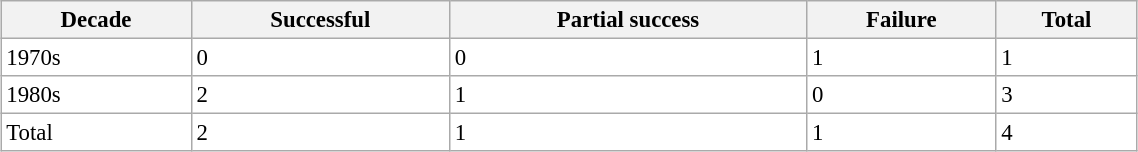<table class="wikitable" style="margin: 1em auto 1em auto;background:#fff; font-size:95%;width:60%">
<tr>
<th>Decade</th>
<th>Successful</th>
<th>Partial success</th>
<th>Failure</th>
<th>Total</th>
</tr>
<tr>
<td>1970s</td>
<td>0</td>
<td>0</td>
<td>1</td>
<td>1</td>
</tr>
<tr>
<td>1980s</td>
<td>2</td>
<td>1</td>
<td>0</td>
<td>3</td>
</tr>
<tr>
<td>Total</td>
<td>2</td>
<td>1</td>
<td>1</td>
<td>4</td>
</tr>
</table>
